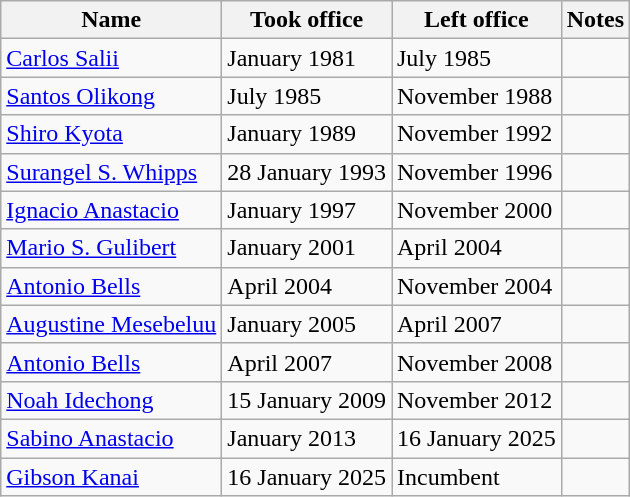<table class="wikitable">
<tr>
<th>Name</th>
<th>Took office</th>
<th>Left office</th>
<th>Notes</th>
</tr>
<tr>
<td><a href='#'>Carlos Salii</a></td>
<td>January 1981</td>
<td>July 1985</td>
<td></td>
</tr>
<tr>
<td><a href='#'>Santos Olikong</a></td>
<td>July 1985</td>
<td>November 1988</td>
<td></td>
</tr>
<tr>
<td><a href='#'>Shiro Kyota</a></td>
<td>January 1989</td>
<td>November 1992</td>
<td></td>
</tr>
<tr>
<td><a href='#'>Surangel S. Whipps</a></td>
<td>28 January 1993</td>
<td>November 1996</td>
<td></td>
</tr>
<tr>
<td><a href='#'>Ignacio Anastacio</a></td>
<td>January 1997</td>
<td>November 2000</td>
<td></td>
</tr>
<tr>
<td><a href='#'>Mario S. Gulibert</a></td>
<td>January 2001</td>
<td>April 2004</td>
<td></td>
</tr>
<tr>
<td><a href='#'>Antonio Bells</a></td>
<td>April 2004</td>
<td>November 2004</td>
<td></td>
</tr>
<tr>
<td><a href='#'>Augustine Mesebeluu</a></td>
<td>January 2005</td>
<td>April 2007</td>
<td></td>
</tr>
<tr>
<td><a href='#'>Antonio Bells</a></td>
<td>April 2007</td>
<td>November 2008</td>
<td></td>
</tr>
<tr>
<td><a href='#'>Noah Idechong</a></td>
<td>15 January 2009</td>
<td>November 2012</td>
<td></td>
</tr>
<tr>
<td><a href='#'>Sabino Anastacio</a></td>
<td>January 2013</td>
<td>16 January 2025</td>
<td></td>
</tr>
<tr>
<td><a href='#'>Gibson Kanai</a></td>
<td>16 January 2025</td>
<td>Incumbent</td>
<td></td>
</tr>
</table>
